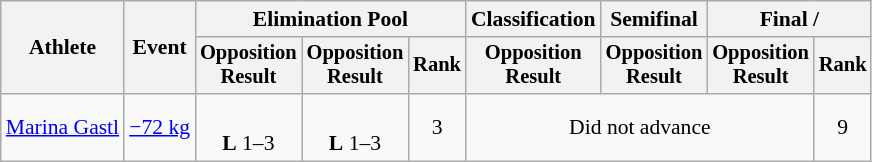<table class="wikitable" style="font-size:90%">
<tr>
<th rowspan="2">Athlete</th>
<th rowspan="2">Event</th>
<th colspan=3>Elimination Pool</th>
<th>Classification</th>
<th>Semifinal</th>
<th colspan=2>Final / </th>
</tr>
<tr style="font-size: 95%">
<th>Opposition<br>Result</th>
<th>Opposition<br>Result</th>
<th>Rank</th>
<th>Opposition<br>Result</th>
<th>Opposition<br>Result</th>
<th>Opposition<br>Result</th>
<th>Rank</th>
</tr>
<tr align=center>
<td align=left><a href='#'>Marina Gastl</a></td>
<td><a href='#'>−72 kg</a></td>
<td><br><strong>L</strong> 1–3 <sup></sup></td>
<td><br><strong>L</strong> 1–3 <sup></sup></td>
<td>3</td>
<td colspan=3>Did not advance</td>
<td>9</td>
</tr>
</table>
